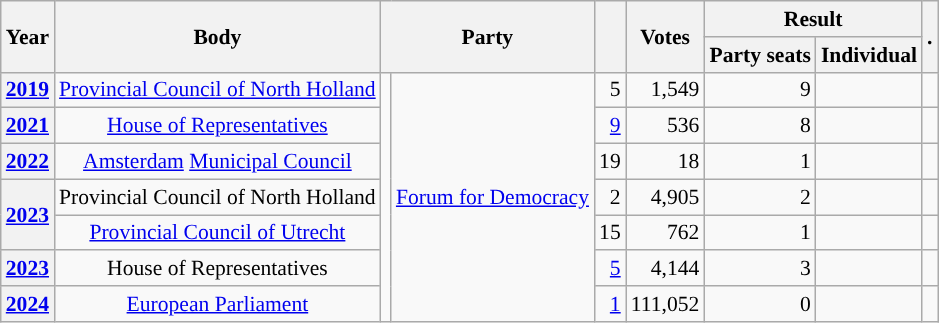<table class="wikitable plainrowheaders sortable" border=2 cellpadding=4 cellspacing=0 style="border: 1px #aaa solid; font-size: 90%; text-align:center;">
<tr>
<th scope="col" rowspan=2>Year</th>
<th scope="col" rowspan=2>Body</th>
<th scope="col" colspan=2 rowspan=2>Party</th>
<th scope="col" rowspan=2></th>
<th scope="col" rowspan=2>Votes</th>
<th scope="colgroup" colspan=2>Result</th>
<th scope="col" rowspan=2 class="unsortable">.</th>
</tr>
<tr>
<th scope="col">Party seats</th>
<th scope="col">Individual</th>
</tr>
<tr>
<th scope="row"><a href='#'>2019</a></th>
<td><a href='#'>Provincial Council of North Holland</a></td>
<td rowspan=7 style="background-color:"></td>
<td rowspan=7><a href='#'>Forum for Democracy</a></td>
<td style=text-align:right>5</td>
<td style=text-align:right>1,549</td>
<td style=text-align:right>9</td>
<td></td>
<td></td>
</tr>
<tr>
<th scope="row"><a href='#'>2021</a></th>
<td><a href='#'>House of Representatives</a></td>
<td style=text-align:right><a href='#'>9</a></td>
<td style=text-align:right>536</td>
<td style=text-align:right>8</td>
<td></td>
<td></td>
</tr>
<tr>
<th scope="row"><a href='#'>2022</a></th>
<td><a href='#'>Amsterdam</a> <a href='#'>Municipal Council</a></td>
<td style=text-align:right>19</td>
<td style=text-align:right>18</td>
<td style=text-align:right>1</td>
<td></td>
<td></td>
</tr>
<tr>
<th scope="row" rowspan=2><a href='#'>2023</a></th>
<td>Provincial Council of North Holland</td>
<td style=text-align:right>2</td>
<td style=text-align:right>4,905</td>
<td style=text-align:right>2</td>
<td></td>
<td></td>
</tr>
<tr>
<td><a href='#'>Provincial Council of Utrecht</a></td>
<td style=text-align:right>15</td>
<td style=text-align:right>762</td>
<td style=text-align:right>1</td>
<td></td>
<td></td>
</tr>
<tr>
<th scope="row"><a href='#'>2023</a></th>
<td>House of Representatives</td>
<td style=text-align:right><a href='#'>5</a></td>
<td style=text-align:right>4,144</td>
<td style=text-align:right>3</td>
<td></td>
<td></td>
</tr>
<tr>
<th scope="row"><a href='#'>2024</a></th>
<td><a href='#'>European Parliament</a></td>
<td style=text-align:right><a href='#'>1</a></td>
<td style=text-align:right>111,052</td>
<td style=text-align:right>0</td>
<td></td>
<td></td>
</tr>
</table>
